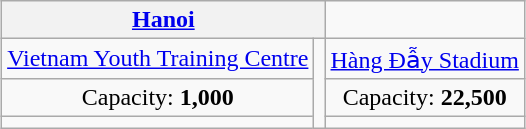<table class="wikitable" style="margin:1em auto; text-align:center;">
<tr>
<th colspan=2><a href='#'>Hanoi</a></th>
</tr>
<tr>
<td><a href='#'>Vietnam Youth Training Centre</a></td>
<td rowspan=3></td>
<td><a href='#'>Hàng Đẫy Stadium</a></td>
</tr>
<tr>
<td>Capacity: <strong>1,000</strong></td>
<td>Capacity: <strong>22,500</strong></td>
</tr>
<tr>
<td></td>
</tr>
</table>
